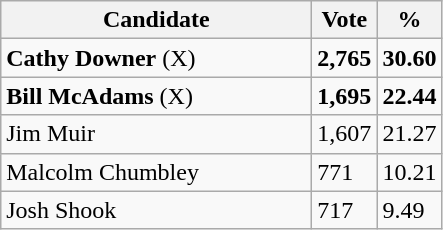<table class="wikitable">
<tr>
<th bgcolor="#DDDDFF" width="200px">Candidate</th>
<th bgcolor="#DDDDFF">Vote</th>
<th bgcolor="#DDDDFF">%</th>
</tr>
<tr>
<td><strong>Cathy Downer</strong> (X)</td>
<td><strong>2,765</strong></td>
<td><strong>30.60</strong></td>
</tr>
<tr>
<td><strong>Bill McAdams</strong> (X)</td>
<td><strong>1,695</strong></td>
<td><strong>22.44</strong></td>
</tr>
<tr>
<td>Jim Muir</td>
<td>1,607</td>
<td>21.27</td>
</tr>
<tr>
<td>Malcolm Chumbley</td>
<td>771</td>
<td>10.21</td>
</tr>
<tr>
<td>Josh Shook</td>
<td>717</td>
<td>9.49</td>
</tr>
</table>
